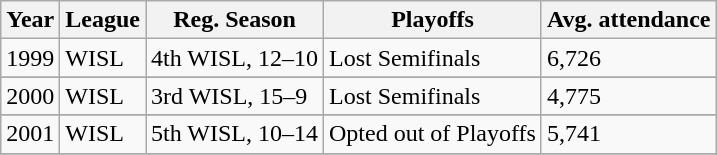<table class="wikitable">
<tr>
<th>Year</th>
<th>League</th>
<th>Reg. Season</th>
<th>Playoffs</th>
<th>Avg. attendance</th>
</tr>
<tr>
<td>1999</td>
<td>WISL</td>
<td>4th WISL, 12–10</td>
<td>Lost Semifinals</td>
<td>6,726</td>
</tr>
<tr>
</tr>
<tr>
<td>2000</td>
<td>WISL</td>
<td>3rd WISL, 15–9</td>
<td>Lost Semifinals</td>
<td>4,775</td>
</tr>
<tr>
</tr>
<tr>
<td>2001</td>
<td>WISL</td>
<td>5th WISL, 10–14</td>
<td>Opted out of Playoffs</td>
<td>5,741</td>
</tr>
<tr>
</tr>
<tr>
</tr>
</table>
